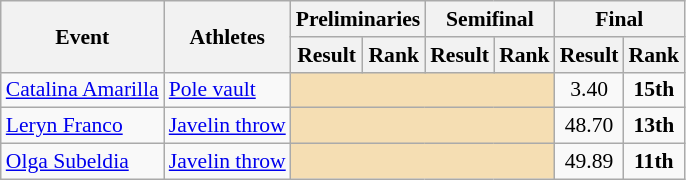<table class="wikitable" border="1" style="font-size:90%">
<tr>
<th rowspan=2>Event</th>
<th rowspan=2>Athletes</th>
<th colspan=2>Preliminaries</th>
<th colspan=2>Semifinal</th>
<th colspan=2>Final</th>
</tr>
<tr>
<th>Result</th>
<th>Rank</th>
<th>Result</th>
<th>Rank</th>
<th>Result</th>
<th>Rank</th>
</tr>
<tr>
<td><a href='#'>Catalina Amarilla</a></td>
<td><a href='#'>Pole vault</a></td>
<td align=center colspan=4 bgcolor=wheat></td>
<td align=center>3.40</td>
<td align=center><strong>15th</strong></td>
</tr>
<tr>
<td><a href='#'>Leryn Franco</a></td>
<td><a href='#'>Javelin throw</a></td>
<td align=center colspan=4 bgcolor=wheat></td>
<td align=center>48.70</td>
<td align=center><strong>13th</strong></td>
</tr>
<tr>
<td><a href='#'>Olga Subeldia</a></td>
<td><a href='#'>Javelin throw</a></td>
<td align=center colspan=4 bgcolor=wheat></td>
<td align=center>49.89</td>
<td align=center><strong>11th</strong></td>
</tr>
</table>
